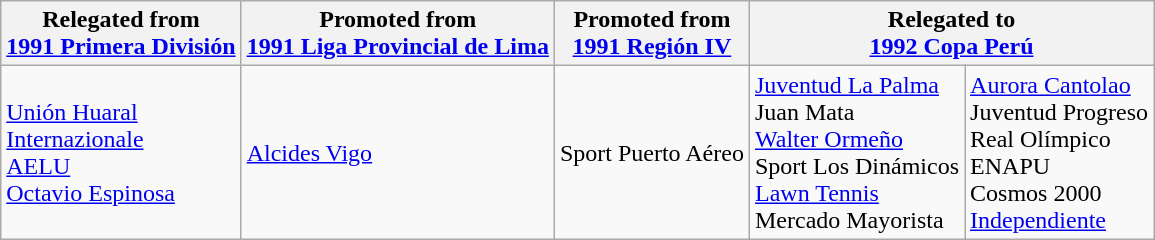<table class="wikitable">
<tr>
<th>Relegated from<br><a href='#'>1991 Primera División</a></th>
<th>Promoted from<br><a href='#'>1991 Liga Provincial de Lima</a></th>
<th>Promoted from<br><a href='#'>1991 Región IV</a></th>
<th colspan="2">Relegated to<br><a href='#'>1992 Copa Perú</a></th>
</tr>
<tr>
<td> <a href='#'>Unión Huaral</a> <br> <a href='#'>Internazionale</a> <br> <a href='#'>AELU</a> <br> <a href='#'>Octavio Espinosa</a> </td>
<td> <a href='#'>Alcides Vigo</a> </td>
<td> Sport Puerto Aéreo </td>
<td> <a href='#'>Juventud La Palma</a> <br> Juan Mata <br> <a href='#'>Walter Ormeño</a> <br> Sport Los Dinámicos <br> <a href='#'>Lawn Tennis</a> <br> Mercado Mayorista </td>
<td> <a href='#'>Aurora Cantolao</a> <br> Juventud Progreso <br> Real Olímpico <br> ENAPU <br> Cosmos 2000 <br> <a href='#'>Independiente</a> </td>
</tr>
</table>
